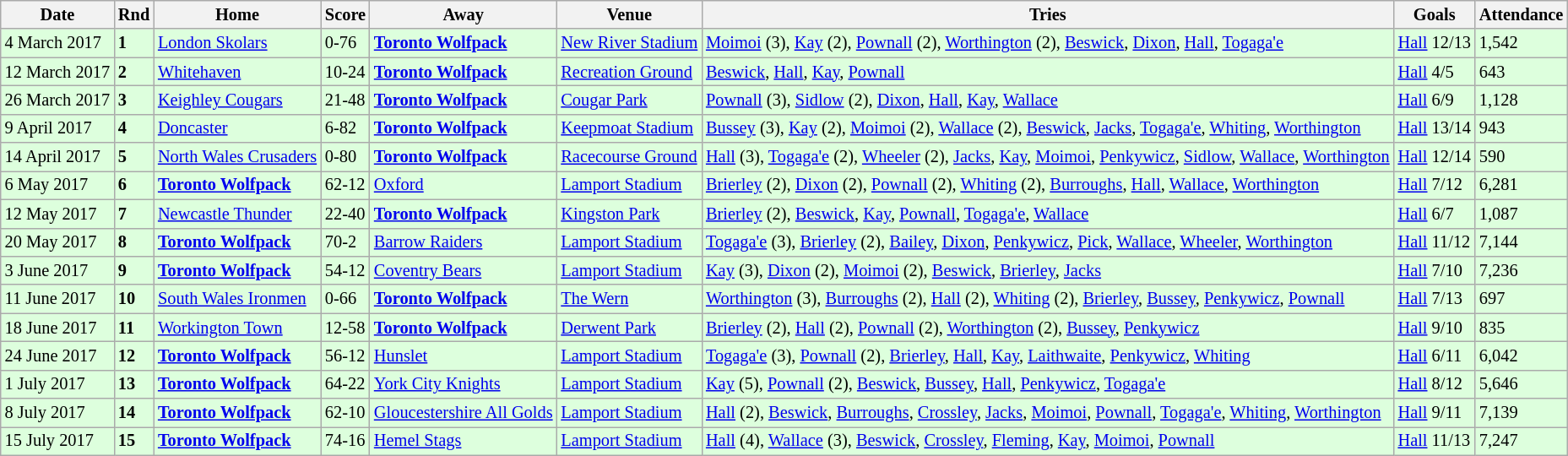<table class="wikitable" style="font-size:85%;">
<tr>
<th>Date</th>
<th>Rnd</th>
<th>Home</th>
<th>Score</th>
<th>Away</th>
<th>Venue</th>
<th>Tries</th>
<th>Goals</th>
<th>Attendance</th>
</tr>
<tr bgcolor=#DDFFDD>
<td>4 March 2017</td>
<td><strong>1</strong></td>
<td> <a href='#'>London Skolars</a></td>
<td>0-76</td>
<td> <strong><a href='#'>Toronto Wolfpack</a></strong></td>
<td><a href='#'>New River Stadium</a></td>
<td><a href='#'>Moimoi</a> (3), <a href='#'>Kay</a> (2), <a href='#'>Pownall</a> (2), <a href='#'>Worthington</a> (2), <a href='#'>Beswick</a>, <a href='#'>Dixon</a>, <a href='#'>Hall</a>, <a href='#'>Togaga'e</a></td>
<td><a href='#'>Hall</a> 12/13</td>
<td>1,542</td>
</tr>
<tr style="background:#ddffdd;" width="20" | >
<td>12 March 2017</td>
<td><strong>2</strong></td>
<td> <a href='#'>Whitehaven</a></td>
<td>10-24</td>
<td> <strong><a href='#'>Toronto Wolfpack</a></strong></td>
<td><a href='#'>Recreation Ground</a></td>
<td><a href='#'>Beswick</a>, <a href='#'>Hall</a>, <a href='#'>Kay</a>, <a href='#'>Pownall</a></td>
<td><a href='#'>Hall</a> 4/5</td>
<td>643</td>
</tr>
<tr style="background:#ddffdd;" width="20" | >
<td>26 March 2017</td>
<td><strong>3</strong></td>
<td> <a href='#'>Keighley Cougars</a></td>
<td>21-48</td>
<td> <strong><a href='#'>Toronto Wolfpack</a></strong></td>
<td><a href='#'>Cougar Park</a></td>
<td><a href='#'>Pownall</a> (3), <a href='#'>Sidlow</a> (2), <a href='#'>Dixon</a>, <a href='#'>Hall</a>, <a href='#'>Kay</a>, <a href='#'>Wallace</a></td>
<td><a href='#'>Hall</a> 6/9</td>
<td>1,128</td>
</tr>
<tr style="background:#ddffdd;" width="20" | >
<td>9 April 2017</td>
<td><strong>4</strong></td>
<td> <a href='#'>Doncaster</a></td>
<td>6-82</td>
<td> <strong><a href='#'>Toronto Wolfpack</a></strong></td>
<td><a href='#'>Keepmoat Stadium</a></td>
<td><a href='#'>Bussey</a> (3), <a href='#'>Kay</a> (2), <a href='#'>Moimoi</a> (2), <a href='#'>Wallace</a> (2), <a href='#'>Beswick</a>, <a href='#'>Jacks</a>, <a href='#'>Togaga'e</a>, <a href='#'>Whiting</a>, <a href='#'>Worthington</a></td>
<td><a href='#'>Hall</a> 13/14</td>
<td>943</td>
</tr>
<tr style="background:#ddffdd;" width="20" | >
<td>14 April 2017</td>
<td><strong>5</strong></td>
<td> <a href='#'>North Wales Crusaders</a></td>
<td>0-80</td>
<td> <strong><a href='#'>Toronto Wolfpack</a></strong></td>
<td><a href='#'>Racecourse Ground</a></td>
<td><a href='#'>Hall</a> (3), <a href='#'>Togaga'e</a> (2), <a href='#'>Wheeler</a> (2), <a href='#'>Jacks</a>, <a href='#'>Kay</a>, <a href='#'>Moimoi</a>, <a href='#'>Penkywicz</a>, <a href='#'>Sidlow</a>, <a href='#'>Wallace</a>, <a href='#'>Worthington</a></td>
<td><a href='#'>Hall</a> 12/14</td>
<td>590</td>
</tr>
<tr style="background:#ddffdd;" width="20" | >
<td>6 May 2017</td>
<td><strong>6</strong></td>
<td> <strong><a href='#'>Toronto Wolfpack</a></strong></td>
<td>62-12</td>
<td> <a href='#'>Oxford</a></td>
<td><a href='#'>Lamport Stadium</a></td>
<td><a href='#'>Brierley</a> (2), <a href='#'>Dixon</a> (2), <a href='#'>Pownall</a> (2), <a href='#'>Whiting</a> (2), <a href='#'>Burroughs</a>, <a href='#'>Hall</a>, <a href='#'>Wallace</a>, <a href='#'>Worthington</a></td>
<td><a href='#'>Hall</a> 7/12</td>
<td>6,281</td>
</tr>
<tr style="background:#ddffdd;" width="20" | >
<td>12 May 2017</td>
<td><strong>7</strong></td>
<td> <a href='#'>Newcastle Thunder</a></td>
<td>22-40</td>
<td> <strong><a href='#'>Toronto Wolfpack</a></strong></td>
<td><a href='#'>Kingston Park</a></td>
<td><a href='#'>Brierley</a> (2), <a href='#'>Beswick</a>, <a href='#'>Kay</a>, <a href='#'>Pownall</a>, <a href='#'>Togaga'e</a>, <a href='#'>Wallace</a></td>
<td><a href='#'>Hall</a> 6/7</td>
<td>1,087</td>
</tr>
<tr style="background:#ddffdd;" width="20" | >
<td>20 May 2017</td>
<td><strong>8</strong></td>
<td> <strong><a href='#'>Toronto Wolfpack</a></strong></td>
<td>70-2</td>
<td> <a href='#'>Barrow Raiders</a></td>
<td><a href='#'>Lamport Stadium</a></td>
<td><a href='#'>Togaga'e</a> (3), <a href='#'>Brierley</a> (2), <a href='#'>Bailey</a>, <a href='#'>Dixon</a>, <a href='#'>Penkywicz</a>, <a href='#'>Pick</a>, <a href='#'>Wallace</a>, <a href='#'>Wheeler</a>, <a href='#'>Worthington</a></td>
<td><a href='#'>Hall</a> 11/12</td>
<td>7,144</td>
</tr>
<tr style="background:#ddffdd;" width="20" | >
<td>3 June 2017</td>
<td><strong>9</strong></td>
<td> <strong><a href='#'>Toronto Wolfpack</a></strong></td>
<td>54-12</td>
<td> <a href='#'>Coventry Bears</a></td>
<td><a href='#'>Lamport Stadium</a></td>
<td><a href='#'>Kay</a> (3), <a href='#'>Dixon</a> (2), <a href='#'>Moimoi</a> (2), <a href='#'>Beswick</a>, <a href='#'>Brierley</a>, <a href='#'>Jacks</a></td>
<td><a href='#'>Hall</a> 7/10</td>
<td>7,236</td>
</tr>
<tr style="background:#ddffdd;" width="20" | >
<td>11 June 2017</td>
<td><strong>10</strong></td>
<td> <a href='#'>South Wales Ironmen</a></td>
<td>0-66</td>
<td> <strong><a href='#'>Toronto Wolfpack</a></strong></td>
<td><a href='#'>The Wern</a></td>
<td><a href='#'>Worthington</a> (3), <a href='#'>Burroughs</a> (2), <a href='#'>Hall</a> (2), <a href='#'>Whiting</a> (2), <a href='#'>Brierley</a>, <a href='#'>Bussey</a>, <a href='#'>Penkywicz</a>, <a href='#'>Pownall</a></td>
<td><a href='#'>Hall</a> 7/13</td>
<td>697</td>
</tr>
<tr style="background:#ddffdd;" width="20" | >
<td>18 June 2017</td>
<td><strong>11</strong></td>
<td> <a href='#'>Workington Town</a></td>
<td>12-58</td>
<td> <strong><a href='#'>Toronto Wolfpack</a></strong></td>
<td><a href='#'>Derwent Park</a></td>
<td><a href='#'>Brierley</a> (2), <a href='#'>Hall</a> (2), <a href='#'>Pownall</a> (2), <a href='#'>Worthington</a> (2), <a href='#'>Bussey</a>, <a href='#'>Penkywicz</a></td>
<td><a href='#'>Hall</a> 9/10</td>
<td>835</td>
</tr>
<tr style="background:#ddffdd;" width="20" | >
<td>24 June 2017</td>
<td><strong>12</strong></td>
<td> <strong><a href='#'>Toronto Wolfpack</a></strong></td>
<td>56-12</td>
<td> <a href='#'>Hunslet</a></td>
<td><a href='#'>Lamport Stadium</a></td>
<td><a href='#'>Togaga'e</a> (3), <a href='#'>Pownall</a> (2), <a href='#'>Brierley</a>, <a href='#'>Hall</a>, <a href='#'>Kay</a>, <a href='#'>Laithwaite</a>, <a href='#'>Penkywicz</a>, <a href='#'>Whiting</a></td>
<td><a href='#'>Hall</a> 6/11</td>
<td>6,042</td>
</tr>
<tr style="background:#ddffdd;" width="20" | >
<td>1 July 2017</td>
<td><strong>13</strong></td>
<td> <strong><a href='#'>Toronto Wolfpack</a></strong></td>
<td>64-22</td>
<td> <a href='#'>York City Knights</a></td>
<td><a href='#'>Lamport Stadium</a></td>
<td><a href='#'>Kay</a> (5), <a href='#'>Pownall</a> (2), <a href='#'>Beswick</a>, <a href='#'>Bussey</a>, <a href='#'>Hall</a>, <a href='#'>Penkywicz</a>, <a href='#'>Togaga'e</a></td>
<td><a href='#'>Hall</a> 8/12</td>
<td>5,646</td>
</tr>
<tr style="background:#ddffdd;" width="20" | >
<td>8 July 2017</td>
<td><strong>14</strong></td>
<td> <strong><a href='#'>Toronto Wolfpack</a></strong></td>
<td>62-10</td>
<td> <a href='#'>Gloucestershire All Golds</a></td>
<td><a href='#'>Lamport Stadium</a></td>
<td><a href='#'>Hall</a> (2), <a href='#'>Beswick</a>, <a href='#'>Burroughs</a>, <a href='#'>Crossley</a>, <a href='#'>Jacks</a>, <a href='#'>Moimoi</a>, <a href='#'>Pownall</a>, <a href='#'>Togaga'e</a>, <a href='#'>Whiting</a>, <a href='#'>Worthington</a></td>
<td><a href='#'>Hall</a> 9/11</td>
<td>7,139</td>
</tr>
<tr style="background:#ddffdd;" width="20" | >
<td>15 July 2017</td>
<td><strong>15</strong></td>
<td> <strong><a href='#'>Toronto Wolfpack</a></strong></td>
<td>74-16</td>
<td> <a href='#'>Hemel Stags</a></td>
<td><a href='#'>Lamport Stadium</a></td>
<td><a href='#'>Hall</a> (4), <a href='#'>Wallace</a> (3), <a href='#'>Beswick</a>, <a href='#'>Crossley</a>, <a href='#'>Fleming</a>, <a href='#'>Kay</a>, <a href='#'>Moimoi</a>, <a href='#'>Pownall</a></td>
<td><a href='#'>Hall</a> 11/13</td>
<td>7,247</td>
</tr>
</table>
